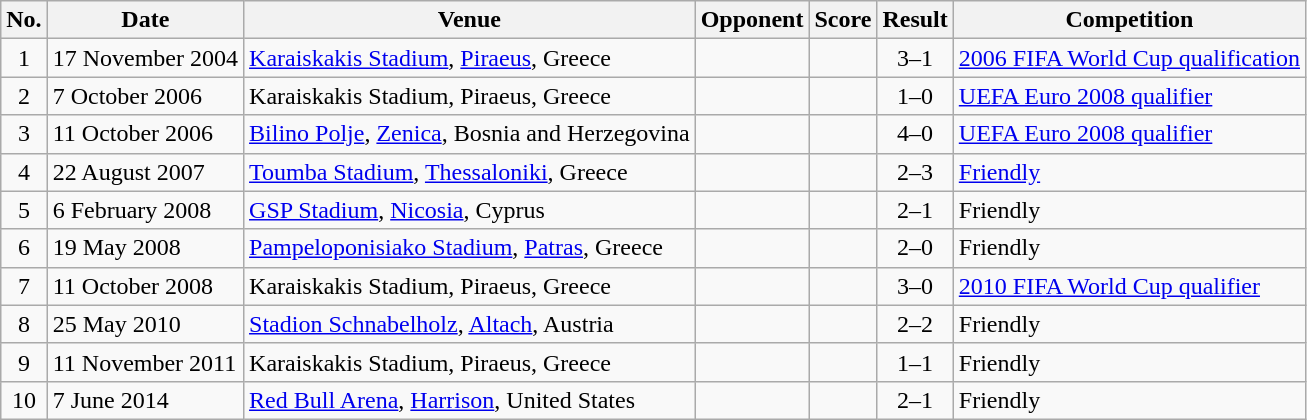<table class="wikitable sortable">
<tr>
<th scope="col">No.</th>
<th scope="col">Date</th>
<th scope="col">Venue</th>
<th scope="col">Opponent</th>
<th scope="col">Score</th>
<th scope="col">Result</th>
<th scope="col">Competition</th>
</tr>
<tr>
<td align="center">1</td>
<td>17 November 2004</td>
<td><a href='#'>Karaiskakis Stadium</a>, <a href='#'>Piraeus</a>, Greece</td>
<td></td>
<td></td>
<td align="center">3–1</td>
<td><a href='#'>2006 FIFA World Cup qualification</a></td>
</tr>
<tr>
<td align="center">2</td>
<td>7 October 2006</td>
<td>Karaiskakis Stadium, Piraeus, Greece</td>
<td></td>
<td></td>
<td align="center">1–0</td>
<td><a href='#'>UEFA Euro 2008 qualifier</a></td>
</tr>
<tr>
<td align="center">3</td>
<td>11 October 2006</td>
<td><a href='#'>Bilino Polje</a>, <a href='#'>Zenica</a>, Bosnia and Herzegovina</td>
<td></td>
<td></td>
<td align="center">4–0</td>
<td><a href='#'>UEFA Euro 2008 qualifier</a></td>
</tr>
<tr>
<td align="center">4</td>
<td>22 August 2007</td>
<td><a href='#'>Toumba Stadium</a>, <a href='#'>Thessaloniki</a>, Greece</td>
<td></td>
<td></td>
<td align="center">2–3</td>
<td><a href='#'>Friendly</a></td>
</tr>
<tr>
<td align="center">5</td>
<td>6 February 2008</td>
<td><a href='#'>GSP Stadium</a>, <a href='#'>Nicosia</a>, Cyprus</td>
<td></td>
<td></td>
<td align="center">2–1</td>
<td>Friendly</td>
</tr>
<tr>
<td align="center">6</td>
<td>19 May 2008</td>
<td><a href='#'>Pampeloponisiako Stadium</a>, <a href='#'>Patras</a>, Greece</td>
<td></td>
<td></td>
<td align="center">2–0</td>
<td>Friendly</td>
</tr>
<tr>
<td align="center">7</td>
<td>11 October 2008</td>
<td>Karaiskakis Stadium, Piraeus, Greece</td>
<td></td>
<td></td>
<td align="center">3–0</td>
<td><a href='#'>2010 FIFA World Cup qualifier</a></td>
</tr>
<tr>
<td align="center">8</td>
<td>25 May 2010</td>
<td><a href='#'>Stadion Schnabelholz</a>, <a href='#'>Altach</a>, Austria</td>
<td></td>
<td></td>
<td align="center">2–2</td>
<td>Friendly</td>
</tr>
<tr>
<td align="center">9</td>
<td>11 November 2011</td>
<td>Karaiskakis Stadium, Piraeus, Greece</td>
<td></td>
<td></td>
<td align="center">1–1</td>
<td>Friendly</td>
</tr>
<tr>
<td align="center">10</td>
<td>7 June 2014</td>
<td><a href='#'>Red Bull Arena</a>, <a href='#'>Harrison</a>, United States</td>
<td></td>
<td></td>
<td align="center">2–1</td>
<td>Friendly</td>
</tr>
</table>
